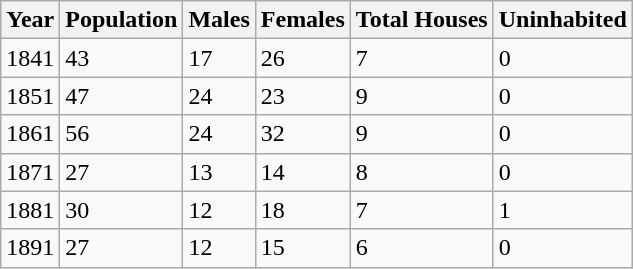<table class="wikitable">
<tr>
<th>Year</th>
<th>Population</th>
<th>Males</th>
<th>Females</th>
<th>Total Houses</th>
<th>Uninhabited</th>
</tr>
<tr>
<td>1841</td>
<td>43</td>
<td>17</td>
<td>26</td>
<td>7</td>
<td>0</td>
</tr>
<tr>
<td>1851</td>
<td>47</td>
<td>24</td>
<td>23</td>
<td>9</td>
<td>0</td>
</tr>
<tr>
<td>1861</td>
<td>56</td>
<td>24</td>
<td>32</td>
<td>9</td>
<td>0</td>
</tr>
<tr>
<td>1871</td>
<td>27</td>
<td>13</td>
<td>14</td>
<td>8</td>
<td>0</td>
</tr>
<tr>
<td>1881</td>
<td>30</td>
<td>12</td>
<td>18</td>
<td>7</td>
<td>1</td>
</tr>
<tr>
<td>1891</td>
<td>27</td>
<td>12</td>
<td>15</td>
<td>6</td>
<td>0</td>
</tr>
</table>
